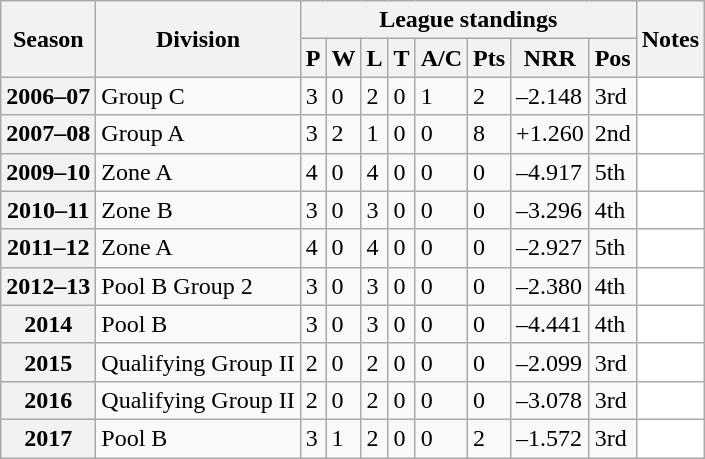<table class="wikitable sortable">
<tr>
<th scope="col" rowspan="2">Season</th>
<th scope="col" rowspan="2">Division</th>
<th scope="col" colspan="8">League standings</th>
<th scope="col" rowspan="2">Notes</th>
</tr>
<tr>
<th scope="col">P</th>
<th scope="col">W</th>
<th scope="col">L</th>
<th scope="col">T</th>
<th scope="col">A/C</th>
<th scope="col">Pts</th>
<th scope="col">NRR</th>
<th scope="col">Pos</th>
</tr>
<tr>
<th scope="row">2006–07</th>
<td>Group C</td>
<td>3</td>
<td>0</td>
<td>2</td>
<td>0</td>
<td>1</td>
<td>2</td>
<td>–2.148</td>
<td>3rd</td>
<td style="background: white;"></td>
</tr>
<tr>
<th scope="row">2007–08</th>
<td>Group A</td>
<td>3</td>
<td>2</td>
<td>1</td>
<td>0</td>
<td>0</td>
<td>8</td>
<td>+1.260</td>
<td>2nd</td>
<td style="background: white;"></td>
</tr>
<tr>
<th scope="row">2009–10</th>
<td>Zone A</td>
<td>4</td>
<td>0</td>
<td>4</td>
<td>0</td>
<td>0</td>
<td>0</td>
<td>–4.917</td>
<td>5th</td>
<td style="background: white;"></td>
</tr>
<tr>
<th scope="row">2010–11</th>
<td>Zone B</td>
<td>3</td>
<td>0</td>
<td>3</td>
<td>0</td>
<td>0</td>
<td>0</td>
<td>–3.296</td>
<td>4th</td>
<td style="background: white;"></td>
</tr>
<tr>
<th scope="row">2011–12</th>
<td>Zone A</td>
<td>4</td>
<td>0</td>
<td>4</td>
<td>0</td>
<td>0</td>
<td>0</td>
<td>–2.927</td>
<td>5th</td>
<td style="background: white;"></td>
</tr>
<tr>
<th scope="row">2012–13</th>
<td>Pool B Group 2</td>
<td>3</td>
<td>0</td>
<td>3</td>
<td>0</td>
<td>0</td>
<td>0</td>
<td>–2.380</td>
<td>4th</td>
<td style="background: white;"></td>
</tr>
<tr>
<th scope="row">2014</th>
<td>Pool B</td>
<td>3</td>
<td>0</td>
<td>3</td>
<td>0</td>
<td>0</td>
<td>0</td>
<td>–4.441</td>
<td>4th</td>
<td style="background: white;"></td>
</tr>
<tr>
<th scope="row">2015</th>
<td>Qualifying Group II</td>
<td>2</td>
<td>0</td>
<td>2</td>
<td>0</td>
<td>0</td>
<td>0</td>
<td>–2.099</td>
<td>3rd</td>
<td style="background: white;"></td>
</tr>
<tr>
<th scope="row">2016</th>
<td>Qualifying Group II</td>
<td>2</td>
<td>0</td>
<td>2</td>
<td>0</td>
<td>0</td>
<td>0</td>
<td>–3.078</td>
<td>3rd</td>
<td style="background: white;"></td>
</tr>
<tr>
<th scope="row">2017</th>
<td>Pool B</td>
<td>3</td>
<td>1</td>
<td>2</td>
<td>0</td>
<td>0</td>
<td>2</td>
<td>–1.572</td>
<td>3rd</td>
<td style="background: white;"></td>
</tr>
</table>
